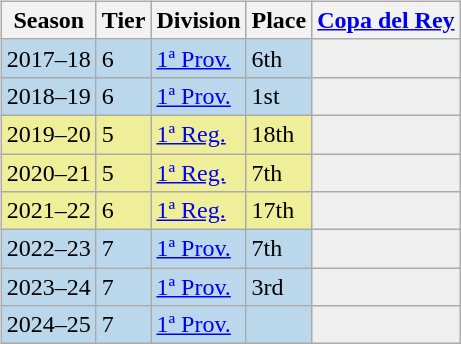<table>
<tr>
<td valign="top" width=0%><br><table class="wikitable">
<tr style="background:#f0f6fa;">
<th>Season</th>
<th>Tier</th>
<th>Division</th>
<th>Place</th>
<th><a href='#'>Copa del Rey</a></th>
</tr>
<tr>
<td style="background:#BBD7EC;">2017–18</td>
<td style="background:#BBD7EC;">6</td>
<td style="background:#BBD7EC;"><a href='#'>1ª Prov.</a></td>
<td style="background:#BBD7EC;">6th</td>
<th style="background:#efefef;"></th>
</tr>
<tr>
<td style="background:#BBD7EC;">2018–19</td>
<td style="background:#BBD7EC;">6</td>
<td style="background:#BBD7EC;"><a href='#'>1ª Prov.</a></td>
<td style="background:#BBD7EC;">1st</td>
<th style="background:#efefef;"></th>
</tr>
<tr>
<td style="background:#EFEF99;">2019–20</td>
<td style="background:#EFEF99;">5</td>
<td style="background:#EFEF99;"><a href='#'>1ª Reg.</a></td>
<td style="background:#EFEF99;">18th</td>
<th style="background:#efefef;"></th>
</tr>
<tr>
<td style="background:#EFEF99;">2020–21</td>
<td style="background:#EFEF99;">5</td>
<td style="background:#EFEF99;"><a href='#'>1ª Reg.</a></td>
<td style="background:#EFEF99;">7th</td>
<th style="background:#efefef;"></th>
</tr>
<tr>
<td style="background:#EFEF99;">2021–22</td>
<td style="background:#EFEF99;">6</td>
<td style="background:#EFEF99;"><a href='#'>1ª Reg.</a></td>
<td style="background:#EFEF99;">17th</td>
<th style="background:#efefef;"></th>
</tr>
<tr>
<td style="background:#BBD7EC;">2022–23</td>
<td style="background:#BBD7EC;">7</td>
<td style="background:#BBD7EC;"><a href='#'>1ª Prov.</a></td>
<td style="background:#BBD7EC;">7th</td>
<th style="background:#efefef;"></th>
</tr>
<tr>
<td style="background:#BBD7EC;">2023–24</td>
<td style="background:#BBD7EC;">7</td>
<td style="background:#BBD7EC;"><a href='#'>1ª Prov.</a></td>
<td style="background:#BBD7EC;">3rd</td>
<th style="background:#efefef;"></th>
</tr>
<tr>
<td style="background:#BBD7EC;">2024–25</td>
<td style="background:#BBD7EC;">7</td>
<td style="background:#BBD7EC;"><a href='#'>1ª Prov.</a></td>
<td style="background:#BBD7EC;"></td>
<th style="background:#efefef;"></th>
</tr>
</table>
</td>
</tr>
</table>
